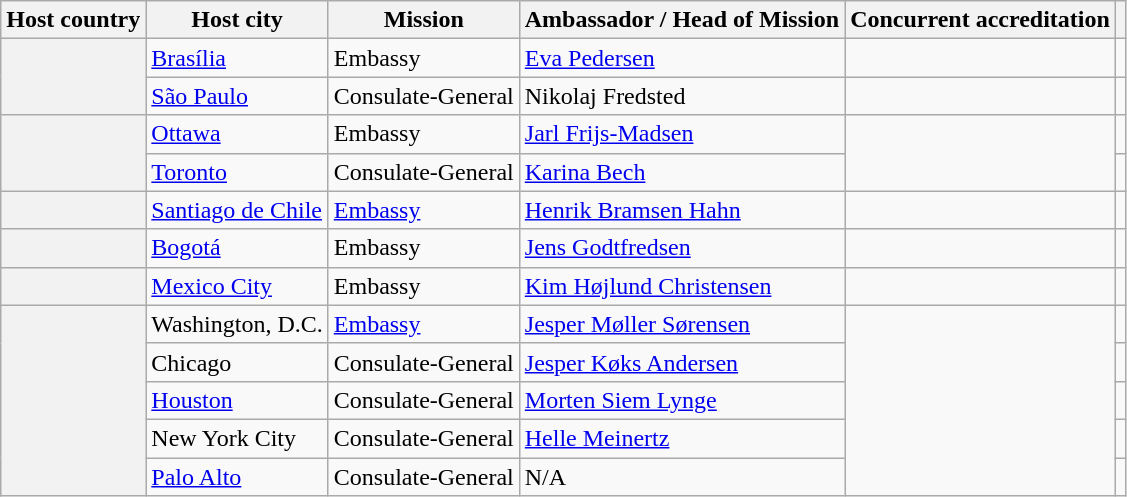<table class="wikitable plainrowheaders" style="text-align:left;">
<tr>
<th scope="col">Host country</th>
<th scope="col">Host city</th>
<th scope="col">Mission</th>
<th>Ambassador / Head of Mission</th>
<th scope="col">Concurrent accreditation</th>
<th scope="col"></th>
</tr>
<tr>
<th rowspan="2" scope="row"></th>
<td><a href='#'>Brasília</a></td>
<td>Embassy</td>
<td><a href='#'>Eva Pedersen</a></td>
<td></td>
<td></td>
</tr>
<tr>
<td><a href='#'>São Paulo</a></td>
<td>Consulate-General</td>
<td>Nikolaj Fredsted</td>
<td></td>
<td></td>
</tr>
<tr>
<th rowspan="2" scope="row"></th>
<td><a href='#'>Ottawa</a></td>
<td>Embassy</td>
<td><a href='#'>Jarl Frijs-Madsen</a></td>
<td rowspan="2"></td>
<td></td>
</tr>
<tr>
<td><a href='#'>Toronto</a></td>
<td>Consulate-General</td>
<td><a href='#'>Karina Bech</a></td>
<td></td>
</tr>
<tr>
<th scope="row"></th>
<td><a href='#'>Santiago de Chile</a></td>
<td><a href='#'>Embassy</a></td>
<td><a href='#'>Henrik Bramsen Hahn</a></td>
<td></td>
<td></td>
</tr>
<tr>
<th scope="row"></th>
<td><a href='#'>Bogotá</a></td>
<td>Embassy</td>
<td><a href='#'>Jens Godtfredsen</a></td>
<td></td>
<td></td>
</tr>
<tr>
<th scope="row"></th>
<td><a href='#'>Mexico City</a></td>
<td>Embassy</td>
<td><a href='#'>Kim Højlund Christensen</a></td>
<td></td>
<td></td>
</tr>
<tr>
<th rowspan="5" scope="row"></th>
<td>Washington, D.C.</td>
<td><a href='#'>Embassy</a></td>
<td><a href='#'>Jesper Møller Sørensen</a></td>
<td rowspan="5"></td>
<td></td>
</tr>
<tr>
<td>Chicago</td>
<td>Consulate-General</td>
<td><a href='#'>Jesper Køks Andersen</a></td>
<td></td>
</tr>
<tr>
<td><a href='#'>Houston</a></td>
<td>Consulate-General</td>
<td><a href='#'>Morten Siem Lynge</a></td>
<td></td>
</tr>
<tr>
<td>New York City</td>
<td>Consulate-General</td>
<td><a href='#'>Helle Meinertz</a></td>
<td></td>
</tr>
<tr>
<td><a href='#'>Palo Alto</a></td>
<td>Consulate-General</td>
<td>N/A</td>
<td></td>
</tr>
</table>
